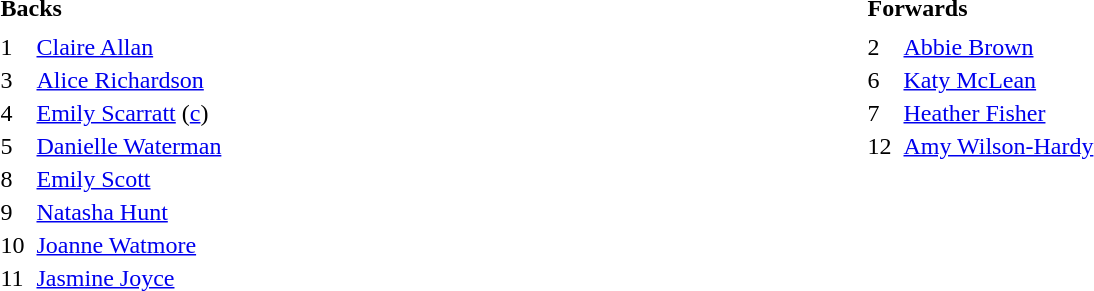<table style="text-align:left">
<tr>
<th colspan=2>Backs</th>
<th colspan=2>Forwards</th>
</tr>
<tr>
<th style="width:20px;"></th>
<th style="width:550px;"></th>
<th style="width:20px;"></th>
<th style="width:250px;"></th>
</tr>
<tr>
<td align=centre>1</td>
<td> <a href='#'>Claire Allan</a></td>
<td align=centre>2</td>
<td> <a href='#'>Abbie Brown</a></td>
</tr>
<tr>
<td align=centre>3</td>
<td> <a href='#'>Alice Richardson</a></td>
<td align=centre>6</td>
<td> <a href='#'>Katy McLean</a></td>
</tr>
<tr>
<td align=centre>4</td>
<td> <a href='#'>Emily Scarratt</a> (<a href='#'>c</a>)</td>
<td align=centre>7</td>
<td> <a href='#'>Heather Fisher</a></td>
</tr>
<tr>
<td align=centre>5</td>
<td> <a href='#'>Danielle Waterman</a></td>
<td align=centre>12</td>
<td> <a href='#'>Amy Wilson-Hardy</a></td>
</tr>
<tr>
<td align=centre>8</td>
<td> <a href='#'>Emily Scott</a></td>
<td align=centre></td>
<td></td>
</tr>
<tr>
<td align=centre>9</td>
<td> <a href='#'>Natasha Hunt</a></td>
<td align=centre></td>
<td></td>
</tr>
<tr>
<td align=centre>10</td>
<td> <a href='#'>Joanne Watmore</a></td>
<td align=centre></td>
<td></td>
</tr>
<tr>
<td align=centre>11</td>
<td> <a href='#'>Jasmine Joyce</a></td>
<td align=centre></td>
<td></td>
</tr>
</table>
